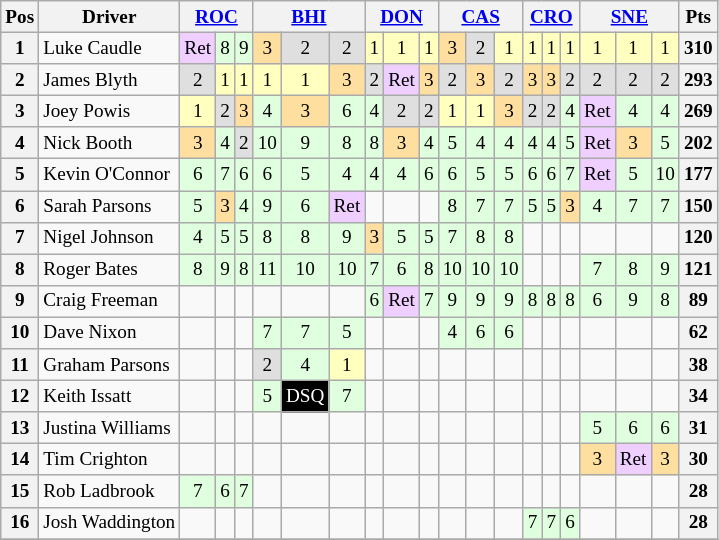<table class="wikitable" style="font-size: 80%; text-align: center;">
<tr valign="top">
<th valign="middle">Pos</th>
<th valign="middle">Driver</th>
<th colspan="3"><a href='#'>ROC</a></th>
<th colspan="3"><a href='#'>BHI</a></th>
<th colspan="3"><a href='#'>DON</a></th>
<th colspan="3"><a href='#'>CAS</a></th>
<th colspan="3"><a href='#'>CRO</a></th>
<th colspan="3"><a href='#'>SNE</a></th>
<th valign=middle>Pts</th>
</tr>
<tr>
<th>1</th>
<td align=left>Luke Caudle</td>
<td style="background:#efcfff;">Ret</td>
<td style="background:#dfffdf;">8</td>
<td style="background:#dfffdf;">9</td>
<td style="background:#ffdf9f;">3</td>
<td style="background:#dfdfdf;">2</td>
<td style="background:#dfdfdf;">2</td>
<td style="background:#ffffbf;">1</td>
<td style="background:#ffffbf;">1</td>
<td style="background:#ffffbf;">1</td>
<td style="background:#ffdf9f;">3</td>
<td style="background:#dfdfdf;">2</td>
<td style="background:#ffffbf;">1</td>
<td style="background:#ffffbf;">1</td>
<td style="background:#ffffbf;">1</td>
<td style="background:#ffffbf;">1</td>
<td style="background:#ffffbf;">1</td>
<td style="background:#ffffbf;">1</td>
<td style="background:#ffffbf;">1</td>
<th>310</th>
</tr>
<tr>
<th>2</th>
<td align=left>James Blyth</td>
<td style="background:#dfdfdf;">2</td>
<td style="background:#ffffbf;">1</td>
<td style="background:#ffffbf;">1</td>
<td style="background:#ffffbf;">1</td>
<td style="background:#ffffbf;">1</td>
<td style="background:#ffdf9f;">3</td>
<td style="background:#dfdfdf;">2</td>
<td style="background:#efcfff;">Ret</td>
<td style="background:#ffdf9f;">3</td>
<td style="background:#dfdfdf;">2</td>
<td style="background:#ffdf9f;">3</td>
<td style="background:#dfdfdf;">2</td>
<td style="background:#ffdf9f;">3</td>
<td style="background:#ffdf9f;">3</td>
<td style="background:#dfdfdf;">2</td>
<td style="background:#dfdfdf;">2</td>
<td style="background:#dfdfdf;">2</td>
<td style="background:#dfdfdf;">2</td>
<th>293</th>
</tr>
<tr>
<th>3</th>
<td align=left>Joey Powis</td>
<td style="background:#ffffbf;">1</td>
<td style="background:#dfdfdf;">2</td>
<td style="background:#ffdf9f;">3</td>
<td style="background:#dfffdf;">4</td>
<td style="background:#ffdf9f;">3</td>
<td style="background:#dfffdf;">6</td>
<td style="background:#dfffdf;">4</td>
<td style="background:#dfdfdf;">2</td>
<td style="background:#dfdfdf;">2</td>
<td style="background:#ffffbf;">1</td>
<td style="background:#ffffbf;">1</td>
<td style="background:#ffdf9f;">3</td>
<td style="background:#dfdfdf;">2</td>
<td style="background:#dfdfdf;">2</td>
<td style="background:#dfffdf;">4</td>
<td style="background:#efcfff;">Ret</td>
<td style="background:#dfffdf;">4</td>
<td style="background:#dfffdf;">4</td>
<th>269</th>
</tr>
<tr>
<th>4</th>
<td align=left>Nick Booth</td>
<td style="background:#ffdf9f;">3</td>
<td style="background:#dfffdf;">4</td>
<td style="background:#dfdfdf;">2</td>
<td style="background:#dfffdf;">10</td>
<td style="background:#dfffdf;">9</td>
<td style="background:#dfffdf;">8</td>
<td style="background:#dfffdf;">8</td>
<td style="background:#ffdf9f;">3</td>
<td style="background:#dfffdf;">4</td>
<td style="background:#dfffdf;">5</td>
<td style="background:#dfffdf;">4</td>
<td style="background:#dfffdf;">4</td>
<td style="background:#dfffdf;">4</td>
<td style="background:#dfffdf;">4</td>
<td style="background:#dfffdf;">5</td>
<td style="background:#efcfff;">Ret</td>
<td style="background:#ffdf9f;">3</td>
<td style="background:#dfffdf;">5</td>
<th>202</th>
</tr>
<tr>
<th>5</th>
<td align=left>Kevin O'Connor</td>
<td style="background:#dfffdf;">6</td>
<td style="background:#dfffdf;">7</td>
<td style="background:#dfffdf;">6</td>
<td style="background:#dfffdf;">6</td>
<td style="background:#dfffdf;">5</td>
<td style="background:#dfffdf;">4</td>
<td style="background:#dfffdf;">4</td>
<td style="background:#dfffdf;">4</td>
<td style="background:#dfffdf;">6</td>
<td style="background:#dfffdf;">6</td>
<td style="background:#dfffdf;">5</td>
<td style="background:#dfffdf;">5</td>
<td style="background:#dfffdf;">6</td>
<td style="background:#dfffdf;">6</td>
<td style="background:#dfffdf;">7</td>
<td style="background:#efcfff;">Ret</td>
<td style="background:#dfffdf;">5</td>
<td style="background:#dfffdf;">10</td>
<th>177</th>
</tr>
<tr>
<th>6</th>
<td align=left>Sarah Parsons</td>
<td style="background:#dfffdf;">5</td>
<td style="background:#ffdf9f;">3</td>
<td style="background:#dfffdf;">4</td>
<td style="background:#dfffdf;">9</td>
<td style="background:#dfffdf;">6</td>
<td style="background:#efcfff;">Ret</td>
<td></td>
<td></td>
<td></td>
<td style="background:#dfffdf;">8</td>
<td style="background:#dfffdf;">7</td>
<td style="background:#dfffdf;">7</td>
<td style="background:#dfffdf;">5</td>
<td style="background:#dfffdf;">5</td>
<td style="background:#ffdf9f;">3</td>
<td style="background:#dfffdf;">4</td>
<td style="background:#dfffdf;">7</td>
<td style="background:#dfffdf;">7</td>
<th>150</th>
</tr>
<tr>
<th>7</th>
<td align=left>Nigel Johnson</td>
<td style="background:#dfffdf;">4</td>
<td style="background:#dfffdf;">5</td>
<td style="background:#dfffdf;">5</td>
<td style="background:#dfffdf;">8</td>
<td style="background:#dfffdf;">8</td>
<td style="background:#dfffdf;">9</td>
<td style="background:#ffdf9f;">3</td>
<td style="background:#dfffdf;">5</td>
<td style="background:#dfffdf;">5</td>
<td style="background:#dfffdf;">7</td>
<td style="background:#dfffdf;">8</td>
<td style="background:#dfffdf;">8</td>
<td></td>
<td></td>
<td></td>
<td></td>
<td></td>
<td></td>
<th>120</th>
</tr>
<tr>
<th>8</th>
<td align=left>Roger Bates</td>
<td style="background:#dfffdf;">8</td>
<td style="background:#dfffdf;">9</td>
<td style="background:#dfffdf;">8</td>
<td style="background:#dfffdf;">11</td>
<td style="background:#dfffdf;">10</td>
<td style="background:#dfffdf;">10</td>
<td style="background:#dfffdf;">7</td>
<td style="background:#dfffdf;">6</td>
<td style="background:#dfffdf;">8</td>
<td style="background:#dfffdf;">10</td>
<td style="background:#dfffdf;">10</td>
<td style="background:#dfffdf;">10</td>
<td></td>
<td></td>
<td></td>
<td style="background:#dfffdf;">7</td>
<td style="background:#dfffdf;">8</td>
<td style="background:#dfffdf;">9</td>
<th>121</th>
</tr>
<tr>
<th>9</th>
<td align=left>Craig Freeman</td>
<td></td>
<td></td>
<td></td>
<td></td>
<td></td>
<td></td>
<td style="background:#dfffdf;">6</td>
<td style="background:#efcfff;">Ret</td>
<td style="background:#dfffdf;">7</td>
<td style="background:#dfffdf;">9</td>
<td style="background:#dfffdf;">9</td>
<td style="background:#dfffdf;">9</td>
<td style="background:#dfffdf;">8</td>
<td style="background:#dfffdf;">8</td>
<td style="background:#dfffdf;">8</td>
<td style="background:#dfffdf;">6</td>
<td style="background:#dfffdf;">9</td>
<td style="background:#dfffdf;">8</td>
<th>89</th>
</tr>
<tr>
<th>10</th>
<td align=left>Dave Nixon</td>
<td></td>
<td></td>
<td></td>
<td style="background:#dfffdf;">7</td>
<td style="background:#dfffdf;">7</td>
<td style="background:#dfffdf;">5</td>
<td></td>
<td></td>
<td></td>
<td style="background:#dfffdf;">4</td>
<td style="background:#dfffdf;">6</td>
<td style="background:#dfffdf;">6</td>
<td></td>
<td></td>
<td></td>
<td></td>
<td></td>
<td></td>
<th>62</th>
</tr>
<tr>
<th>11</th>
<td align=left>Graham Parsons</td>
<td></td>
<td></td>
<td></td>
<td style="background:#dfdfdf;">2</td>
<td style="background:#dfffdf;">4</td>
<td style="background:#ffffbf;">1</td>
<td></td>
<td></td>
<td></td>
<td></td>
<td></td>
<td></td>
<td></td>
<td></td>
<td></td>
<td></td>
<td></td>
<td></td>
<th>38</th>
</tr>
<tr>
<th>12</th>
<td align=left>Keith Issatt</td>
<td></td>
<td></td>
<td></td>
<td style="background:#dfffdf;">5</td>
<td style="background-color:#000000; color:white">DSQ</td>
<td style="background:#dfffdf;">7</td>
<td></td>
<td></td>
<td></td>
<td></td>
<td></td>
<td></td>
<td></td>
<td></td>
<td></td>
<td></td>
<td></td>
<td></td>
<th>34</th>
</tr>
<tr>
<th>13</th>
<td align=left>Justina Williams</td>
<td></td>
<td></td>
<td></td>
<td></td>
<td></td>
<td></td>
<td></td>
<td></td>
<td></td>
<td></td>
<td></td>
<td></td>
<td></td>
<td></td>
<td></td>
<td style="background:#dfffdf;">5</td>
<td style="background:#dfffdf;">6</td>
<td style="background:#dfffdf;">6</td>
<th>31</th>
</tr>
<tr>
<th>14</th>
<td align=left>Tim Crighton</td>
<td></td>
<td></td>
<td></td>
<td></td>
<td></td>
<td></td>
<td></td>
<td></td>
<td></td>
<td></td>
<td></td>
<td></td>
<td></td>
<td></td>
<td></td>
<td style="background:#ffdf9f;">3</td>
<td style="background:#efcfff;">Ret</td>
<td style="background:#ffdf9f;">3</td>
<th>30</th>
</tr>
<tr>
<th>15</th>
<td align=left>Rob Ladbrook</td>
<td style="background:#dfffdf;">7</td>
<td style="background:#dfffdf;">6</td>
<td style="background:#dfffdf;">7</td>
<td></td>
<td></td>
<td></td>
<td></td>
<td></td>
<td></td>
<td></td>
<td></td>
<td></td>
<td></td>
<td></td>
<td></td>
<td></td>
<td></td>
<td></td>
<th>28</th>
</tr>
<tr>
<th>16</th>
<td align=left>Josh Waddington</td>
<td></td>
<td></td>
<td></td>
<td></td>
<td></td>
<td></td>
<td></td>
<td></td>
<td></td>
<td></td>
<td></td>
<td></td>
<td style="background:#dfffdf;">7</td>
<td style="background:#dfffdf;">7</td>
<td style="background:#dfffdf;">6</td>
<td></td>
<td></td>
<td></td>
<th>28</th>
</tr>
<tr>
</tr>
</table>
